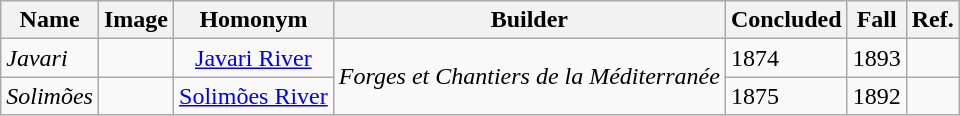<table class="wikitable">
<tr>
<th>Name</th>
<th>Image</th>
<th>Homonym</th>
<th>Builder</th>
<th>Concluded</th>
<th>Fall</th>
<th>Ref.</th>
</tr>
<tr valign="middle">
<td><em>Javari</em></td>
<td></td>
<td align="center"><a href='#'>Javari River</a></td>
<td rowspan="2"><em>Forges et Chantiers de la Méditerranée</em></td>
<td>1874</td>
<td>1893</td>
<td></td>
</tr>
<tr>
<td><em>Solimões</em></td>
<td align="center"></td>
<td><a href='#'>Solimões River</a></td>
<td>1875</td>
<td>1892</td>
<td></td>
</tr>
</table>
